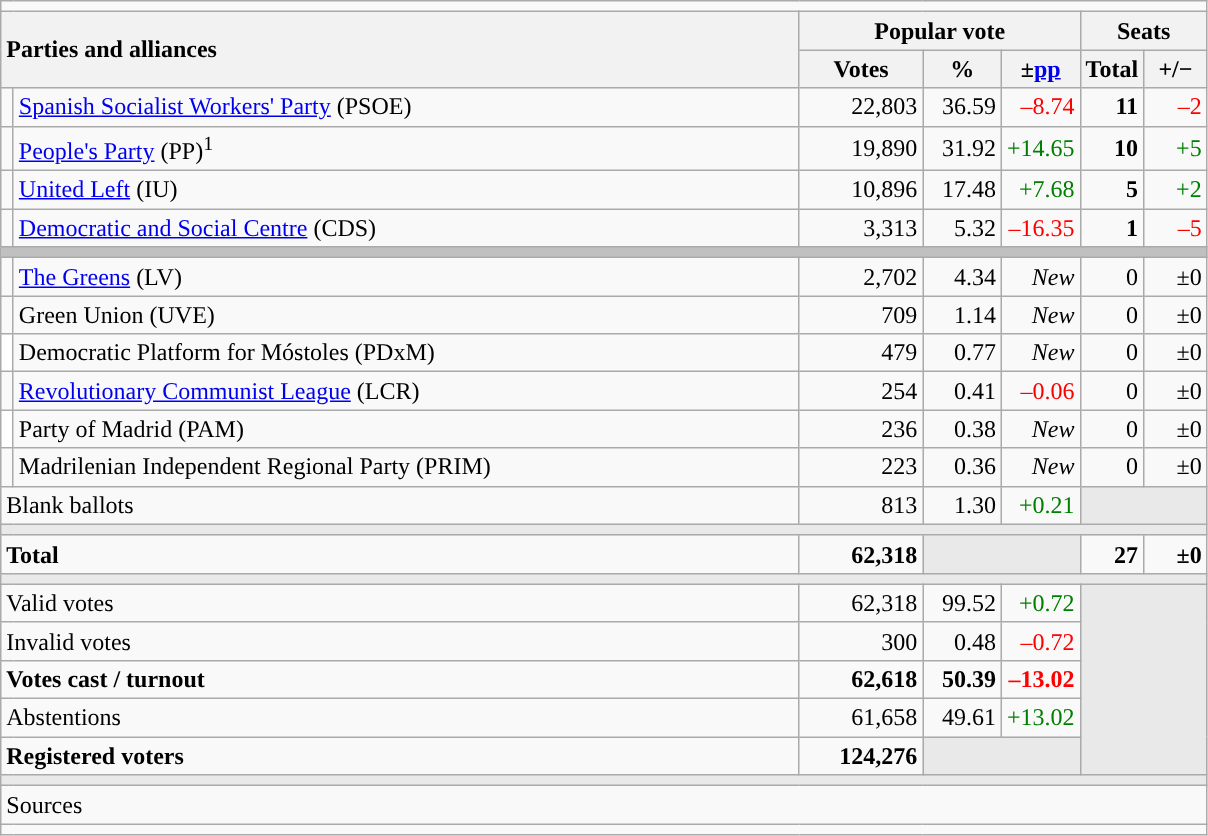<table class="wikitable" style="text-align:right;">
<tr>
<td colspan="7"></td>
</tr>
<tr>
<th style="text-align:left;" rowspan="2" colspan="2" width="525">Parties and alliances</th>
<th colspan="3">Popular vote</th>
<th colspan="2">Seats</th>
</tr>
<tr>
<th width="75">Votes</th>
<th width="45">%</th>
<th width="45">±<a href='#'>pp</a></th>
<th width="35">Total</th>
<th width="35">+/−</th>
</tr>
<tr>
<td width="1" style="color:inherit;background:"></td>
<td align="left"><a href='#'>Spanish Socialist Workers' Party</a> (PSOE)</td>
<td>22,803</td>
<td>36.59</td>
<td style="color:red;">–8.74</td>
<td><strong>11</strong></td>
<td style="color:red;">–2</td>
</tr>
<tr>
<td style="color:inherit;background:"></td>
<td align="left"><a href='#'>People's Party</a> (PP)<sup>1</sup></td>
<td>19,890</td>
<td>31.92</td>
<td style="color:green;">+14.65</td>
<td><strong>10</strong></td>
<td style="color:green;">+5</td>
</tr>
<tr>
<td style="color:inherit;background:"></td>
<td align="left"><a href='#'>United Left</a> (IU)</td>
<td>10,896</td>
<td>17.48</td>
<td style="color:green;">+7.68</td>
<td><strong>5</strong></td>
<td style="color:green;">+2</td>
</tr>
<tr>
<td style="color:inherit;background:"></td>
<td align="left"><a href='#'>Democratic and Social Centre</a> (CDS)</td>
<td>3,313</td>
<td>5.32</td>
<td style="color:red;">–16.35</td>
<td><strong>1</strong></td>
<td style="color:red;">–5</td>
</tr>
<tr>
<td colspan="7" bgcolor="#C0C0C0"></td>
</tr>
<tr>
<td style="color:inherit;background:"></td>
<td align="left"><a href='#'>The Greens</a> (LV)</td>
<td>2,702</td>
<td>4.34</td>
<td><em>New</em></td>
<td>0</td>
<td>±0</td>
</tr>
<tr>
<td style="color:inherit;background:"></td>
<td align="left">Green Union (UVE)</td>
<td>709</td>
<td>1.14</td>
<td><em>New</em></td>
<td>0</td>
<td>±0</td>
</tr>
<tr>
<td bgcolor="white"></td>
<td align="left">Democratic Platform for Móstoles (PDxM)</td>
<td>479</td>
<td>0.77</td>
<td><em>New</em></td>
<td>0</td>
<td>±0</td>
</tr>
<tr>
<td style="color:inherit;background:"></td>
<td align="left"><a href='#'>Revolutionary Communist League</a> (LCR)</td>
<td>254</td>
<td>0.41</td>
<td style="color:red;">–0.06</td>
<td>0</td>
<td>±0</td>
</tr>
<tr>
<td bgcolor="white"></td>
<td align="left">Party of Madrid (PAM)</td>
<td>236</td>
<td>0.38</td>
<td><em>New</em></td>
<td>0</td>
<td>±0</td>
</tr>
<tr>
<td style="color:inherit;background:"></td>
<td align="left">Madrilenian Independent Regional Party (PRIM)</td>
<td>223</td>
<td>0.36</td>
<td><em>New</em></td>
<td>0</td>
<td>±0</td>
</tr>
<tr>
<td align="left" colspan="2">Blank ballots</td>
<td>813</td>
<td>1.30</td>
<td style="color:green;">+0.21</td>
<td bgcolor="#E9E9E9" colspan="2"></td>
</tr>
<tr>
<td colspan="7" bgcolor="#E9E9E9"></td>
</tr>
<tr style="font-weight:bold;">
<td align="left" colspan="2">Total</td>
<td>62,318</td>
<td bgcolor="#E9E9E9" colspan="2"></td>
<td>27</td>
<td>±0</td>
</tr>
<tr>
<td colspan="7" bgcolor="#E9E9E9"></td>
</tr>
<tr>
<td align="left" colspan="2">Valid votes</td>
<td>62,318</td>
<td>99.52</td>
<td style="color:green;">+0.72</td>
<td bgcolor="#E9E9E9" colspan="2" rowspan="5"></td>
</tr>
<tr>
<td align="left" colspan="2">Invalid votes</td>
<td>300</td>
<td>0.48</td>
<td style="color:red;">–0.72</td>
</tr>
<tr style="font-weight:bold;">
<td align="left" colspan="2">Votes cast / turnout</td>
<td>62,618</td>
<td>50.39</td>
<td style="color:red;">–13.02</td>
</tr>
<tr>
<td align="left" colspan="2">Abstentions</td>
<td>61,658</td>
<td>49.61</td>
<td style="color:green;">+13.02</td>
</tr>
<tr style="font-weight:bold;">
<td align="left" colspan="2">Registered voters</td>
<td>124,276</td>
<td bgcolor="#E9E9E9" colspan="2"></td>
</tr>
<tr>
<td colspan="7" bgcolor="#E9E9E9"></td>
</tr>
<tr>
<td align="left" colspan="7">Sources</td>
</tr>
<tr>
<td colspan="7" style="text-align:left; max-width:790px;"></td>
</tr>
</table>
